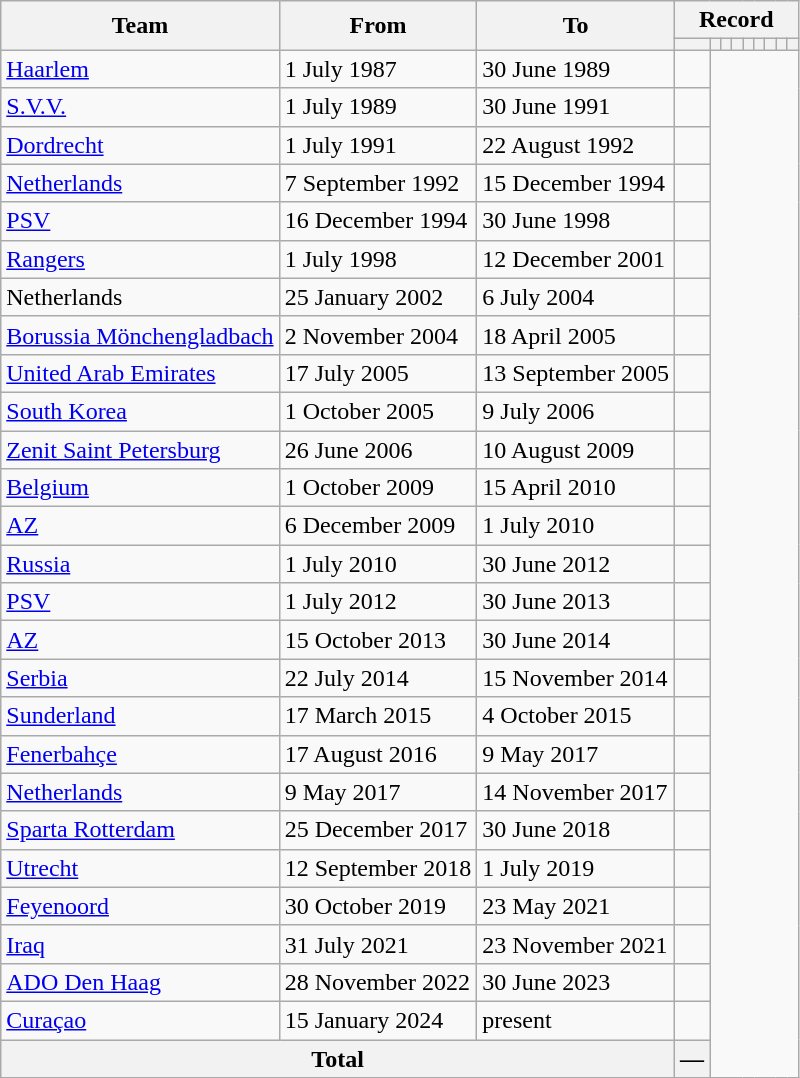<table class="wikitable" style="text-align: left">
<tr>
<th rowspan=2>Team</th>
<th rowspan=2>From</th>
<th rowspan=2>To</th>
<th colspan=9>Record</th>
</tr>
<tr>
<th></th>
<th></th>
<th></th>
<th></th>
<th></th>
<th></th>
<th></th>
<th></th>
<th></th>
</tr>
<tr>
<td> <a href='#'>Haarlem</a></td>
<td>1 July 1987</td>
<td>30 June 1989<br></td>
<td></td>
</tr>
<tr>
<td> <a href='#'>S.V.V.</a></td>
<td>1 July 1989</td>
<td>30 June 1991<br></td>
<td></td>
</tr>
<tr>
<td> <a href='#'>Dordrecht</a></td>
<td>1 July 1991</td>
<td>22 August 1992<br></td>
<td></td>
</tr>
<tr>
<td> <a href='#'>Netherlands</a></td>
<td>7 September 1992</td>
<td>15 December 1994<br></td>
<td></td>
</tr>
<tr>
<td> <a href='#'>PSV</a></td>
<td>16 December 1994</td>
<td>30 June 1998<br></td>
<td></td>
</tr>
<tr>
<td> <a href='#'>Rangers</a></td>
<td>1 July 1998</td>
<td>12 December 2001<br></td>
<td></td>
</tr>
<tr>
<td> Netherlands</td>
<td>25 January 2002</td>
<td>6 July 2004<br></td>
<td></td>
</tr>
<tr>
<td> <a href='#'>Borussia Mönchengladbach</a></td>
<td>2 November 2004</td>
<td>18 April 2005<br></td>
<td></td>
</tr>
<tr>
<td> <a href='#'>United Arab Emirates</a></td>
<td>17 July 2005</td>
<td>13 September 2005<br></td>
<td></td>
</tr>
<tr>
<td> <a href='#'>South Korea</a></td>
<td>1 October 2005</td>
<td>9 July 2006<br></td>
<td></td>
</tr>
<tr>
<td> <a href='#'>Zenit Saint Petersburg</a></td>
<td>26 June 2006</td>
<td>10 August 2009<br></td>
<td></td>
</tr>
<tr>
<td> <a href='#'>Belgium</a></td>
<td>1 October 2009</td>
<td>15 April 2010<br></td>
<td></td>
</tr>
<tr>
<td> <a href='#'>AZ</a></td>
<td>6 December 2009</td>
<td>1 July 2010<br></td>
<td></td>
</tr>
<tr>
<td> <a href='#'>Russia</a></td>
<td>1 July 2010</td>
<td>30 June 2012<br></td>
<td></td>
</tr>
<tr>
<td> <a href='#'>PSV</a></td>
<td>1 July 2012</td>
<td>30 June 2013<br></td>
<td></td>
</tr>
<tr>
<td> <a href='#'>AZ</a></td>
<td>15 October 2013</td>
<td>30 June 2014<br></td>
<td></td>
</tr>
<tr>
<td> <a href='#'>Serbia</a></td>
<td>22 July 2014</td>
<td>15 November 2014<br></td>
<td></td>
</tr>
<tr>
<td> <a href='#'>Sunderland</a></td>
<td>17 March 2015</td>
<td>4 October 2015<br></td>
<td></td>
</tr>
<tr>
<td> <a href='#'>Fenerbahçe</a></td>
<td>17 August 2016</td>
<td>9 May 2017<br></td>
<td></td>
</tr>
<tr>
<td> <a href='#'>Netherlands</a></td>
<td>9 May 2017</td>
<td>14 November 2017<br></td>
<td></td>
</tr>
<tr>
<td> <a href='#'>Sparta Rotterdam</a></td>
<td>25 December 2017</td>
<td>30 June 2018<br></td>
<td></td>
</tr>
<tr>
<td> <a href='#'>Utrecht</a></td>
<td>12 September 2018</td>
<td>1 July 2019<br></td>
<td></td>
</tr>
<tr>
<td> <a href='#'>Feyenoord</a></td>
<td>30 October 2019</td>
<td>23 May 2021<br></td>
<td></td>
</tr>
<tr>
<td> <a href='#'>Iraq</a></td>
<td>31 July 2021</td>
<td>23 November 2021<br></td>
<td></td>
</tr>
<tr>
<td> <a href='#'>ADO Den Haag</a></td>
<td>28 November 2022</td>
<td>30 June 2023<br></td>
<td></td>
</tr>
<tr>
<td> <a href='#'>Curaçao</a></td>
<td>15 January 2024</td>
<td>present<br></td>
<td></td>
</tr>
<tr>
<th colspan=3>Total<br></th>
<th>—</th>
</tr>
</table>
